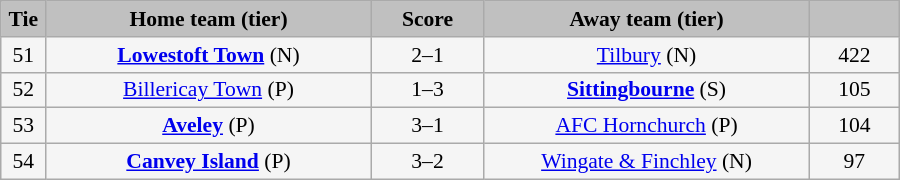<table class="wikitable" style="width: 600px; background:WhiteSmoke; text-align:center; font-size:90%">
<tr>
<td scope="col" style="width:  5.00%; background:silver;"><strong>Tie</strong></td>
<td scope="col" style="width: 36.25%; background:silver;"><strong>Home team (tier)</strong></td>
<td scope="col" style="width: 12.50%; background:silver;"><strong>Score</strong></td>
<td scope="col" style="width: 36.25%; background:silver;"><strong>Away team (tier)</strong></td>
<td scope="col" style="width: 10.00%; background:silver;"><strong></strong></td>
</tr>
<tr>
<td>51</td>
<td><strong><a href='#'>Lowestoft Town</a></strong> (N)</td>
<td>2–1</td>
<td><a href='#'>Tilbury</a> (N)</td>
<td>422</td>
</tr>
<tr>
<td>52</td>
<td><a href='#'>Billericay Town</a> (P)</td>
<td>1–3</td>
<td><strong><a href='#'>Sittingbourne</a></strong> (S)</td>
<td>105</td>
</tr>
<tr>
<td>53</td>
<td><strong><a href='#'>Aveley</a></strong> (P)</td>
<td>3–1 </td>
<td><a href='#'>AFC Hornchurch</a> (P)</td>
<td>104</td>
</tr>
<tr>
<td>54</td>
<td><strong><a href='#'>Canvey Island</a></strong> (P)</td>
<td>3–2</td>
<td><a href='#'>Wingate & Finchley</a> (N)</td>
<td>97</td>
</tr>
</table>
